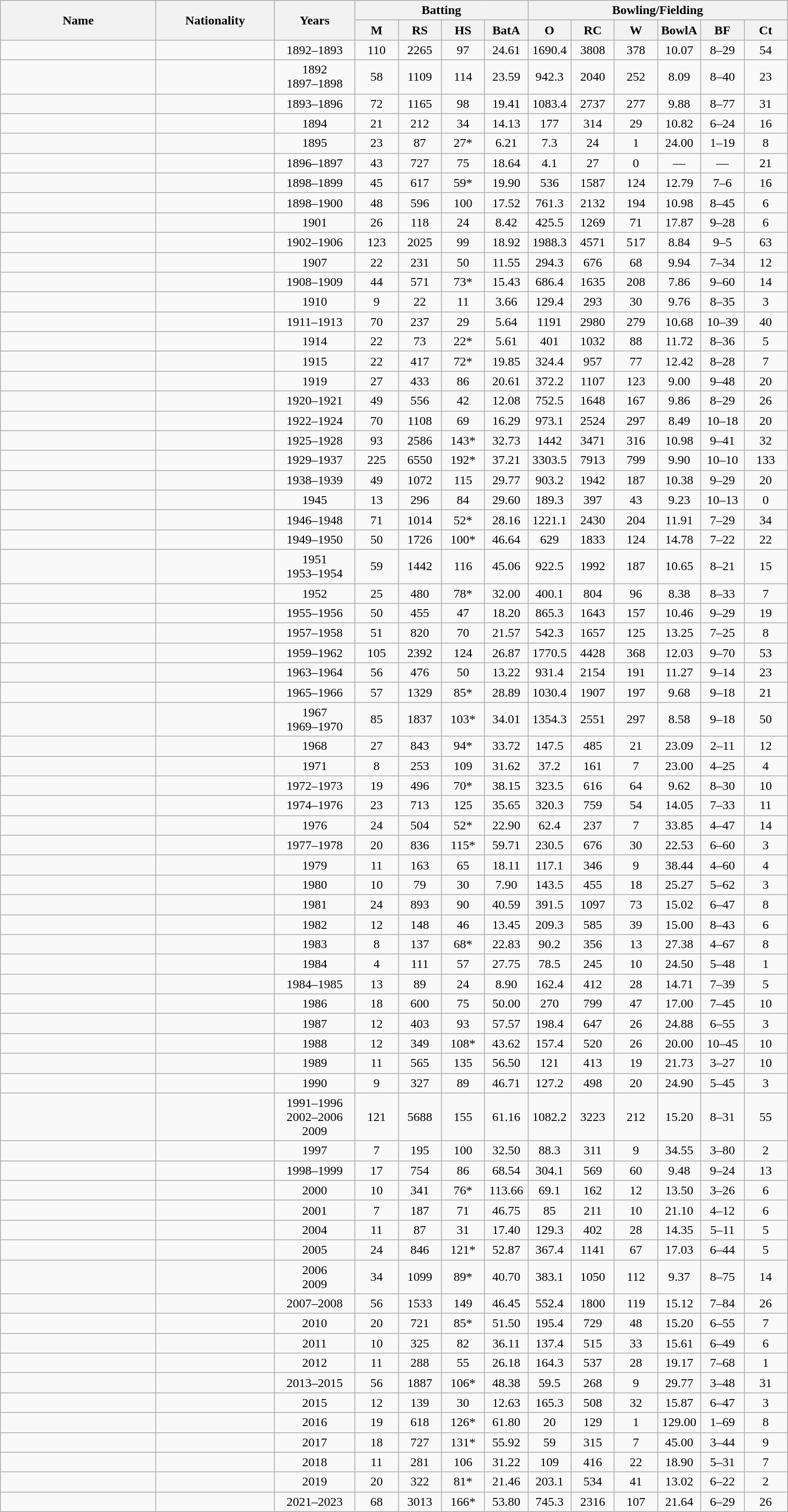<table class="wikitable" style="text-align:center">
<tr>
<th rowspan=2 style="width:12em">Name</th>
<th rowspan=2 style="width:9em">Nationality</th>
<th rowspan=2 style="width:6em">Years</th>
<th colspan=4>Batting</th>
<th colspan=6>Bowling/Fielding</th>
</tr>
<tr>
<th style="width:3em">M</th>
<th style="width:3em">RS</th>
<th style="width:3em">HS</th>
<th style="width:3em">BatA</th>
<th style="width:3em">O</th>
<th style="width:3em">RC</th>
<th style="width:3em">W</th>
<th style="width:3em">BowlA</th>
<th style="width:3em">BF</th>
<th style="width:3em">Ct</th>
</tr>
<tr>
<td align="left"><strong></strong></td>
<td></td>
<td>1892–1893</td>
<td>110</td>
<td>2265</td>
<td>97</td>
<td>24.61</td>
<td>1690.4</td>
<td>3808</td>
<td>378</td>
<td>10.07</td>
<td>8–29</td>
<td>54</td>
</tr>
<tr>
<td align="left"></td>
<td></td>
<td>1892<br>1897–1898</td>
<td>58</td>
<td>1109</td>
<td>114</td>
<td>23.59</td>
<td>942.3</td>
<td>2040</td>
<td>252</td>
<td>8.09</td>
<td>8–40</td>
<td>23</td>
</tr>
<tr>
<td align="left"></td>
<td></td>
<td>1893–1896</td>
<td>72</td>
<td>1165</td>
<td>98</td>
<td>19.41</td>
<td>1083.4</td>
<td>2737</td>
<td>277</td>
<td>9.88</td>
<td>8–77</td>
<td>31</td>
</tr>
<tr>
<td align=left></td>
<td></td>
<td>1894</td>
<td>21</td>
<td>212</td>
<td>34</td>
<td>14.13</td>
<td>177</td>
<td>314</td>
<td>29</td>
<td>10.82</td>
<td>6–24</td>
<td>16</td>
</tr>
<tr>
<td align=left></td>
<td></td>
<td>1895</td>
<td>23</td>
<td>87</td>
<td>27*</td>
<td>6.21</td>
<td>7.3</td>
<td>24</td>
<td>1</td>
<td>24.00</td>
<td>1–19</td>
<td>8</td>
</tr>
<tr>
<td align=left></td>
<td></td>
<td>1896–1897</td>
<td>43</td>
<td>727</td>
<td>75</td>
<td>18.64</td>
<td>4.1</td>
<td>27</td>
<td>0</td>
<td>—</td>
<td>—</td>
<td>21</td>
</tr>
<tr>
<td align=left></td>
<td></td>
<td>1898–1899</td>
<td>45</td>
<td>617</td>
<td>59*</td>
<td>19.90</td>
<td>536</td>
<td>1587</td>
<td>124</td>
<td>12.79</td>
<td>7–6</td>
<td>16</td>
</tr>
<tr>
<td align=left></td>
<td></td>
<td>1898–1900</td>
<td>48</td>
<td>596</td>
<td>100</td>
<td>17.52</td>
<td>761.3</td>
<td>2132</td>
<td>194</td>
<td>10.98</td>
<td>8–45</td>
<td>6</td>
</tr>
<tr>
<td align=left></td>
<td></td>
<td>1901</td>
<td>26</td>
<td>118</td>
<td>24</td>
<td>8.42</td>
<td>425.5</td>
<td>1269</td>
<td>71</td>
<td>17.87</td>
<td>9–28</td>
<td>6</td>
</tr>
<tr>
<td align=left></td>
<td></td>
<td>1902–1906</td>
<td>123</td>
<td>2025</td>
<td>99</td>
<td>18.92</td>
<td>1988.3</td>
<td>4571</td>
<td>517</td>
<td>8.84</td>
<td>9–5</td>
<td>63</td>
</tr>
<tr>
<td align=left></td>
<td></td>
<td>1907</td>
<td>22</td>
<td>231</td>
<td>50</td>
<td>11.55</td>
<td>294.3</td>
<td>676</td>
<td>68</td>
<td>9.94</td>
<td>7–34</td>
<td>12</td>
</tr>
<tr>
<td align=left></td>
<td></td>
<td>1908–1909</td>
<td>44</td>
<td>571</td>
<td>73*</td>
<td>15.43</td>
<td>686.4</td>
<td>1635</td>
<td>208</td>
<td>7.86</td>
<td>9–60</td>
<td>14</td>
</tr>
<tr>
<td align=left></td>
<td></td>
<td>1910</td>
<td>9</td>
<td>22</td>
<td>11</td>
<td>3.66</td>
<td>129.4</td>
<td>293</td>
<td>30</td>
<td>9.76</td>
<td>8–35</td>
<td>3</td>
</tr>
<tr>
<td align=left></td>
<td></td>
<td>1911–1913</td>
<td>70</td>
<td>237</td>
<td>29</td>
<td>5.64</td>
<td>1191</td>
<td>2980</td>
<td>279</td>
<td>10.68</td>
<td>10–39</td>
<td>40</td>
</tr>
<tr>
<td align=left></td>
<td></td>
<td>1914</td>
<td>22</td>
<td>73</td>
<td>22*</td>
<td>5.61</td>
<td>401</td>
<td>1032</td>
<td>88</td>
<td>11.72</td>
<td>8–36</td>
<td>5</td>
</tr>
<tr>
<td align=left></td>
<td></td>
<td>1915</td>
<td>22</td>
<td>417</td>
<td>72*</td>
<td>19.85</td>
<td>324.4</td>
<td>957</td>
<td>77</td>
<td>12.42</td>
<td>8–28</td>
<td>7</td>
</tr>
<tr>
<td align=left></td>
<td></td>
<td>1919</td>
<td>27</td>
<td>433</td>
<td>86</td>
<td>20.61</td>
<td>372.2</td>
<td>1107</td>
<td>123</td>
<td>9.00</td>
<td>9–48</td>
<td>20</td>
</tr>
<tr>
<td align=left><strong></strong></td>
<td></td>
<td>1920–1921</td>
<td>49</td>
<td>556</td>
<td>42</td>
<td>12.08</td>
<td>752.5</td>
<td>1648</td>
<td>167</td>
<td>9.86</td>
<td>8–29</td>
<td>26</td>
</tr>
<tr>
<td align=left><strong></strong></td>
<td></td>
<td>1922–1924</td>
<td>70</td>
<td>1108</td>
<td>69</td>
<td>16.29</td>
<td>973.1</td>
<td>2524</td>
<td>297</td>
<td>8.49</td>
<td>10–18</td>
<td>20</td>
</tr>
<tr>
<td align=left><strong></strong></td>
<td></td>
<td>1925–1928</td>
<td>93</td>
<td>2586</td>
<td>143*</td>
<td>32.73</td>
<td>1442</td>
<td>3471</td>
<td>316</td>
<td>10.98</td>
<td>9–41</td>
<td>32</td>
</tr>
<tr>
<td align=left><strong></strong></td>
<td></td>
<td>1929–1937</td>
<td>225</td>
<td>6550</td>
<td>192*</td>
<td>37.21</td>
<td>3303.5</td>
<td>7913</td>
<td>799</td>
<td>9.90</td>
<td>10–10</td>
<td>133</td>
</tr>
<tr>
<td align=left><strong></strong></td>
<td></td>
<td>1938–1939</td>
<td>49</td>
<td>1072</td>
<td>115</td>
<td>29.77</td>
<td>903.2</td>
<td>1942</td>
<td>187</td>
<td>10.38</td>
<td>9–29</td>
<td>20</td>
</tr>
<tr>
<td align=left></td>
<td></td>
<td>1945</td>
<td>13</td>
<td>296</td>
<td>84</td>
<td>29.60</td>
<td>189.3</td>
<td>397</td>
<td>43</td>
<td>9.23</td>
<td>10–13</td>
<td>0</td>
</tr>
<tr>
<td align=left></td>
<td></td>
<td>1946–1948</td>
<td>71</td>
<td>1014</td>
<td>52*</td>
<td>28.16</td>
<td>1221.1</td>
<td>2430</td>
<td>204</td>
<td>11.91</td>
<td>7–29</td>
<td>34</td>
</tr>
<tr>
<td align=left></td>
<td></td>
<td>1949–1950</td>
<td>50</td>
<td>1726</td>
<td>100*</td>
<td>46.64</td>
<td>629</td>
<td>1833</td>
<td>124</td>
<td>14.78</td>
<td>7–22</td>
<td>22</td>
</tr>
<tr>
<td align=left><strong></strong></td>
<td></td>
<td>1951<br>1953–1954</td>
<td>59</td>
<td>1442</td>
<td>116</td>
<td>45.06</td>
<td>922.5</td>
<td>1992</td>
<td>187</td>
<td>10.65</td>
<td>8–21</td>
<td>15</td>
</tr>
<tr>
<td align=left><strong></strong></td>
<td></td>
<td>1952</td>
<td>25</td>
<td>480</td>
<td>78*</td>
<td>32.00</td>
<td>400.1</td>
<td>804</td>
<td>96</td>
<td>8.38</td>
<td>8–33</td>
<td>7</td>
</tr>
<tr>
<td align=left><strong></strong></td>
<td></td>
<td>1955–1956</td>
<td>50</td>
<td>455</td>
<td>47</td>
<td>18.20</td>
<td>865.3</td>
<td>1643</td>
<td>157</td>
<td>10.46</td>
<td>9–29</td>
<td>19</td>
</tr>
<tr>
<td align=left><strong></strong></td>
<td></td>
<td>1957–1958</td>
<td>51</td>
<td>820</td>
<td>70</td>
<td>21.57</td>
<td>542.3</td>
<td>1657</td>
<td>125</td>
<td>13.25</td>
<td>7–25</td>
<td>8</td>
</tr>
<tr>
<td align=left><strong></strong></td>
<td></td>
<td>1959–1962</td>
<td>105</td>
<td>2392</td>
<td>124</td>
<td>26.87</td>
<td>1770.5</td>
<td>4428</td>
<td>368</td>
<td>12.03</td>
<td>9–70</td>
<td>53</td>
</tr>
<tr>
<td align=left><strong></strong></td>
<td></td>
<td>1963–1964</td>
<td>56</td>
<td>476</td>
<td>50</td>
<td>13.22</td>
<td>931.4</td>
<td>2154</td>
<td>191</td>
<td>11.27</td>
<td>9–14</td>
<td>23</td>
</tr>
<tr>
<td align=left><strong></strong></td>
<td></td>
<td>1965–1966</td>
<td>57</td>
<td>1329</td>
<td>85*</td>
<td>28.89</td>
<td>1030.4</td>
<td>1907</td>
<td>197</td>
<td>9.68</td>
<td>9–18</td>
<td>21</td>
</tr>
<tr>
<td align=left><strong></strong></td>
<td></td>
<td>1967<br>1969–1970</td>
<td>85</td>
<td>1837</td>
<td>103*</td>
<td>34.01</td>
<td>1354.3</td>
<td>2551</td>
<td>297</td>
<td>8.58</td>
<td>9–18</td>
<td>50</td>
</tr>
<tr>
<td align=left><strong></strong></td>
<td></td>
<td>1968</td>
<td>27</td>
<td>843</td>
<td>94*</td>
<td>33.72</td>
<td>147.5</td>
<td>485</td>
<td>21</td>
<td>23.09</td>
<td>2–11</td>
<td>12</td>
</tr>
<tr>
<td align=left></td>
<td></td>
<td>1971</td>
<td>8</td>
<td>253</td>
<td>109</td>
<td>31.62</td>
<td>37.2</td>
<td>161</td>
<td>7</td>
<td>23.00</td>
<td>4–25</td>
<td>4</td>
</tr>
<tr>
<td align=left><strong></strong></td>
<td></td>
<td>1972–1973</td>
<td>19</td>
<td>496</td>
<td>70*</td>
<td>38.15</td>
<td>323.5</td>
<td>616</td>
<td>64</td>
<td>9.62</td>
<td>8–30</td>
<td>10</td>
</tr>
<tr>
<td align=left><strong></strong></td>
<td></td>
<td>1974–1976</td>
<td>23</td>
<td>713</td>
<td>125</td>
<td>35.65</td>
<td>320.3</td>
<td>759</td>
<td>54</td>
<td>14.05</td>
<td>7–33</td>
<td>11</td>
</tr>
<tr>
<td align=left></td>
<td></td>
<td>1976</td>
<td>24</td>
<td>504</td>
<td>52*</td>
<td>22.90</td>
<td>62.4</td>
<td>237</td>
<td>7</td>
<td>33.85</td>
<td>4–47</td>
<td>14</td>
</tr>
<tr>
<td align=left><strong></strong></td>
<td></td>
<td>1977–1978</td>
<td>20</td>
<td>836</td>
<td>115*</td>
<td>59.71</td>
<td>230.5</td>
<td>676</td>
<td>30</td>
<td>22.53</td>
<td>6–60</td>
<td>3</td>
</tr>
<tr>
<td align=left></td>
<td></td>
<td>1979</td>
<td>11</td>
<td>163</td>
<td>65</td>
<td>18.11</td>
<td>117.1</td>
<td>346</td>
<td>9</td>
<td>38.44</td>
<td>4–60</td>
<td>4</td>
</tr>
<tr>
<td align=left></td>
<td></td>
<td>1980</td>
<td>10</td>
<td>79</td>
<td>30</td>
<td>7.90</td>
<td>143.5</td>
<td>455</td>
<td>18</td>
<td>25.27</td>
<td>5–62</td>
<td>3</td>
</tr>
<tr>
<td align=left><strong></strong></td>
<td></td>
<td>1981</td>
<td>24</td>
<td>893</td>
<td>90</td>
<td>40.59</td>
<td>391.5</td>
<td>1097</td>
<td>73</td>
<td>15.02</td>
<td>6–47</td>
<td>8</td>
</tr>
<tr>
<td align=left><strong></strong></td>
<td></td>
<td>1982</td>
<td>12</td>
<td>148</td>
<td>46</td>
<td>13.45</td>
<td>209.3</td>
<td>585</td>
<td>39</td>
<td>15.00</td>
<td>8–43</td>
<td>6</td>
</tr>
<tr>
<td align=left><strong></strong></td>
<td></td>
<td>1983</td>
<td>8</td>
<td>137</td>
<td>68*</td>
<td>22.83</td>
<td>90.2</td>
<td>356</td>
<td>13</td>
<td>27.38</td>
<td>4–67</td>
<td>8</td>
</tr>
<tr>
<td align=left><strong></strong></td>
<td></td>
<td>1984</td>
<td>4</td>
<td>111</td>
<td>57</td>
<td>27.75</td>
<td>78.5</td>
<td>245</td>
<td>10</td>
<td>24.50</td>
<td>5–48</td>
<td>1</td>
</tr>
<tr>
<td align=left></td>
<td></td>
<td>1984–1985</td>
<td>13</td>
<td>89</td>
<td>24</td>
<td>8.90</td>
<td>162.4</td>
<td>412</td>
<td>28</td>
<td>14.71</td>
<td>7–39</td>
<td>5</td>
</tr>
<tr>
<td align=left><strong></strong></td>
<td></td>
<td>1986</td>
<td>18</td>
<td>600</td>
<td>75</td>
<td>50.00</td>
<td>270</td>
<td>799</td>
<td>47</td>
<td>17.00</td>
<td>7–45</td>
<td>10</td>
</tr>
<tr>
<td align=left><strong></strong></td>
<td></td>
<td>1987</td>
<td>12</td>
<td>403</td>
<td>93</td>
<td>57.57</td>
<td>198.4</td>
<td>647</td>
<td>26</td>
<td>24.88</td>
<td>6–55</td>
<td>3</td>
</tr>
<tr>
<td align=left></td>
<td></td>
<td>1988</td>
<td>12</td>
<td>349</td>
<td>108*</td>
<td>43.62</td>
<td>157.4</td>
<td>520</td>
<td>26</td>
<td>20.00</td>
<td>10–45</td>
<td>10</td>
</tr>
<tr>
<td align=left></td>
<td></td>
<td>1989</td>
<td>11</td>
<td>565</td>
<td>135</td>
<td>56.50</td>
<td>121</td>
<td>413</td>
<td>19</td>
<td>21.73</td>
<td>3–27</td>
<td>10</td>
</tr>
<tr>
<td align=left><strong></strong></td>
<td></td>
<td>1990</td>
<td>9</td>
<td>327</td>
<td>89</td>
<td>46.71</td>
<td>127.2</td>
<td>498</td>
<td>20</td>
<td>24.90</td>
<td>5–45</td>
<td>3</td>
</tr>
<tr>
<td align=left></td>
<td></td>
<td>1991–1996<br>2002–2006<br>2009</td>
<td>121</td>
<td>5688</td>
<td>155</td>
<td>61.16</td>
<td>1082.2</td>
<td>3223</td>
<td>212</td>
<td>15.20</td>
<td>8–31</td>
<td>55</td>
</tr>
<tr>
<td align=left><strong></strong></td>
<td></td>
<td>1997</td>
<td>7</td>
<td>195</td>
<td>100</td>
<td>32.50</td>
<td>88.3</td>
<td>311</td>
<td>9</td>
<td>34.55</td>
<td>3–80</td>
<td>2</td>
</tr>
<tr>
<td align=left><strong></strong></td>
<td></td>
<td>1998–1999</td>
<td>17</td>
<td>754</td>
<td>86</td>
<td>68.54</td>
<td>304.1</td>
<td>569</td>
<td>60</td>
<td>9.48</td>
<td>9–24</td>
<td>13</td>
</tr>
<tr>
<td align=left><strong></strong></td>
<td></td>
<td>2000</td>
<td>10</td>
<td>341</td>
<td>76*</td>
<td>113.66</td>
<td>69.1</td>
<td>162</td>
<td>12</td>
<td>13.50</td>
<td>3–26</td>
<td>6</td>
</tr>
<tr>
<td align=left></td>
<td></td>
<td>2001</td>
<td>7</td>
<td>187</td>
<td>71</td>
<td>46.75</td>
<td>85</td>
<td>211</td>
<td>10</td>
<td>21.10</td>
<td>4–12</td>
<td>6</td>
</tr>
<tr>
<td align=left><strong></strong></td>
<td></td>
<td>2004</td>
<td>11</td>
<td>87</td>
<td>31</td>
<td>17.40</td>
<td>129.3</td>
<td>402</td>
<td>28</td>
<td>14.35</td>
<td>5–11</td>
<td>5</td>
</tr>
<tr>
<td align=left><strong></strong></td>
<td></td>
<td>2005</td>
<td>24</td>
<td>846</td>
<td>121*</td>
<td>52.87</td>
<td>367.4</td>
<td>1141</td>
<td>67</td>
<td>17.03</td>
<td>6–44</td>
<td>5</td>
</tr>
<tr>
<td align=left><strong></strong></td>
<td></td>
<td>2006<br>2009</td>
<td>34</td>
<td>1099</td>
<td>89*</td>
<td>40.70</td>
<td>383.1</td>
<td>1050</td>
<td>112</td>
<td>9.37</td>
<td>8–75</td>
<td>14</td>
</tr>
<tr>
<td align=left><strong></strong></td>
<td></td>
<td>2007–2008</td>
<td>56</td>
<td>1533</td>
<td>149</td>
<td>46.45</td>
<td>552.4</td>
<td>1800</td>
<td>119</td>
<td>15.12</td>
<td>7–84</td>
<td>26</td>
</tr>
<tr>
<td align=left></td>
<td></td>
<td>2010</td>
<td>20</td>
<td>721</td>
<td>85*</td>
<td>51.50</td>
<td>195.4</td>
<td>729</td>
<td>48</td>
<td>15.20</td>
<td>6–55</td>
<td>7</td>
</tr>
<tr>
<td align=left><strong></strong></td>
<td></td>
<td>2011</td>
<td>10</td>
<td>325</td>
<td>82</td>
<td>36.11</td>
<td>137.4</td>
<td>515</td>
<td>33</td>
<td>15.61</td>
<td>6–49</td>
<td>6</td>
</tr>
<tr>
<td align=left><strong></strong></td>
<td></td>
<td>2012</td>
<td>11</td>
<td>288</td>
<td>55</td>
<td>26.18</td>
<td>164.3</td>
<td>537</td>
<td>28</td>
<td>19.17</td>
<td>7–68</td>
<td>1</td>
</tr>
<tr>
<td align=left></td>
<td></td>
<td>2013–2015</td>
<td>56</td>
<td>1887</td>
<td>106*</td>
<td>48.38</td>
<td>59.5</td>
<td>268</td>
<td>9</td>
<td>29.77</td>
<td>3–48</td>
<td>31</td>
</tr>
<tr>
<td align=left><strong></strong></td>
<td></td>
<td>2015</td>
<td>12</td>
<td>139</td>
<td>30</td>
<td>12.63</td>
<td>165.3</td>
<td>508</td>
<td>32</td>
<td>15.87</td>
<td>6–47</td>
<td>3</td>
</tr>
<tr>
<td align=left></td>
<td></td>
<td>2016</td>
<td>19</td>
<td>618</td>
<td>126*</td>
<td>61.80</td>
<td>20</td>
<td>129</td>
<td>1</td>
<td>129.00</td>
<td>1–69</td>
<td>8</td>
</tr>
<tr>
<td align=left><strong></strong></td>
<td></td>
<td>2017</td>
<td>18</td>
<td>727</td>
<td>131*</td>
<td>55.92</td>
<td>59</td>
<td>315</td>
<td>7</td>
<td>45.00</td>
<td>3–44</td>
<td>9</td>
</tr>
<tr>
<td align=left><strong></strong></td>
<td></td>
<td>2018</td>
<td>11</td>
<td>281</td>
<td>106</td>
<td>31.22</td>
<td>109</td>
<td>416</td>
<td>22</td>
<td>18.90</td>
<td>5–31</td>
<td>7</td>
</tr>
<tr>
<td align=left></td>
<td></td>
<td>2019</td>
<td>20</td>
<td>322</td>
<td>81*</td>
<td>21.46</td>
<td>203.1</td>
<td>534</td>
<td>41</td>
<td>13.02</td>
<td>6–22</td>
<td>2</td>
</tr>
<tr>
<td align=left></td>
<td></td>
<td>2021–2023</td>
<td>68</td>
<td>3013</td>
<td>166*</td>
<td>53.80</td>
<td>745.3</td>
<td>2316</td>
<td>107</td>
<td>21.64</td>
<td>6–29</td>
<td>26</td>
</tr>
</table>
